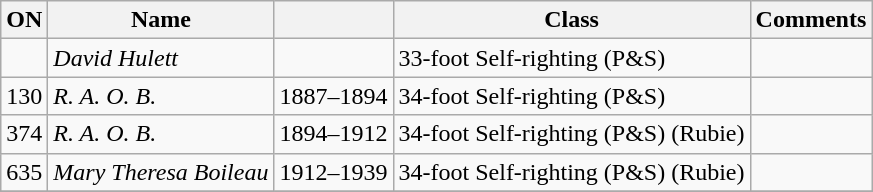<table class="wikitable">
<tr>
<th>ON</th>
<th>Name</th>
<th></th>
<th>Class</th>
<th>Comments</th>
</tr>
<tr>
<td></td>
<td><em>David Hulett</em></td>
<td></td>
<td>33-foot Self-righting (P&S)</td>
<td></td>
</tr>
<tr>
<td>130</td>
<td><em>R. A. O. B.</em></td>
<td>1887–1894</td>
<td>34-foot Self-righting (P&S)</td>
<td></td>
</tr>
<tr>
<td>374</td>
<td><em>R. A. O. B.</em></td>
<td>1894–1912</td>
<td>34-foot Self-righting (P&S) (Rubie)</td>
<td></td>
</tr>
<tr>
<td>635</td>
<td><em>Mary Theresa Boileau</em></td>
<td>1912–1939</td>
<td>34-foot Self-righting (P&S) (Rubie)</td>
<td></td>
</tr>
<tr>
</tr>
</table>
